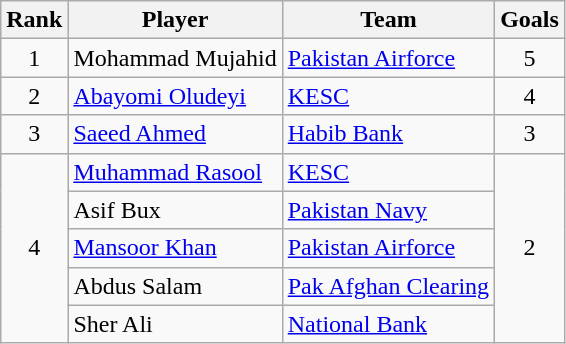<table class="wikitable" style="text-align:center">
<tr>
<th>Rank</th>
<th>Player</th>
<th>Team</th>
<th>Goals</th>
</tr>
<tr>
<td>1</td>
<td align=left> Mohammad Mujahid</td>
<td align=left><a href='#'>Pakistan Airforce</a></td>
<td>5</td>
</tr>
<tr>
<td>2</td>
<td align=left> <a href='#'>Abayomi Oludeyi</a></td>
<td align=left><a href='#'>KESC</a></td>
<td>4</td>
</tr>
<tr>
<td>3</td>
<td align=left> <a href='#'>Saeed Ahmed</a></td>
<td align=left><a href='#'>Habib Bank</a></td>
<td>3</td>
</tr>
<tr>
<td rowspan=5>4</td>
<td align=left> <a href='#'>Muhammad Rasool</a></td>
<td align=left><a href='#'>KESC</a></td>
<td rowspan=5>2</td>
</tr>
<tr>
<td align=left> Asif Bux</td>
<td align=left><a href='#'>Pakistan Navy</a></td>
</tr>
<tr>
<td align=left> <a href='#'>Mansoor Khan</a></td>
<td align=left><a href='#'>Pakistan Airforce</a></td>
</tr>
<tr>
<td align=left> Abdus Salam</td>
<td align=left><a href='#'>Pak Afghan Clearing</a></td>
</tr>
<tr>
<td align=left> Sher Ali</td>
<td align=left><a href='#'>National Bank</a></td>
</tr>
</table>
